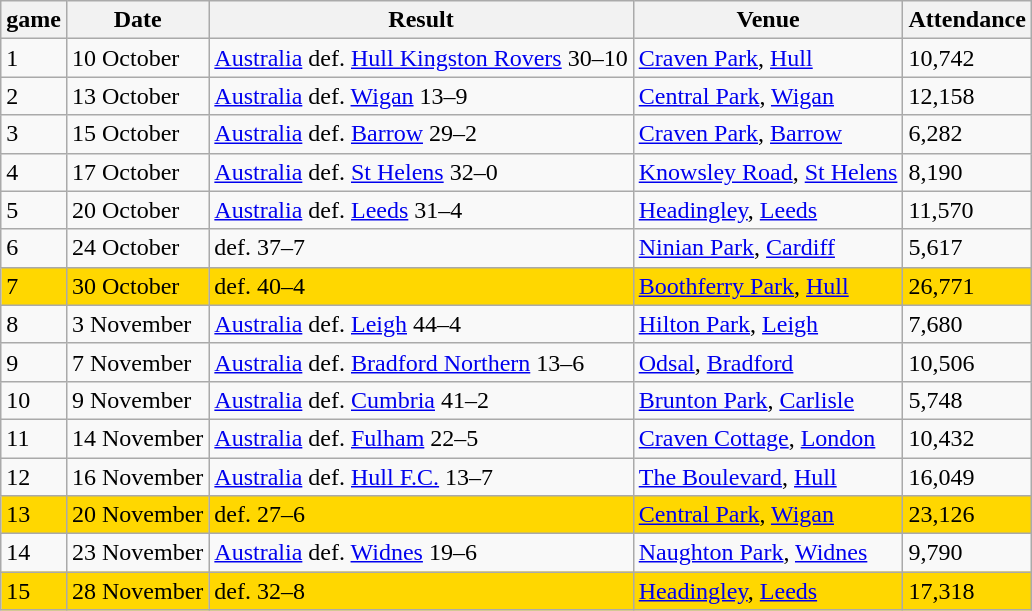<table class="wikitable">
<tr>
<th>game</th>
<th>Date</th>
<th>Result</th>
<th>Venue</th>
<th>Attendance</th>
</tr>
<tr>
<td>1</td>
<td>10 October</td>
<td> <a href='#'>Australia</a> def.  <a href='#'>Hull Kingston Rovers</a> 30–10</td>
<td><a href='#'>Craven Park</a>, <a href='#'>Hull</a></td>
<td>10,742</td>
</tr>
<tr>
<td>2</td>
<td>13 October</td>
<td> <a href='#'>Australia</a> def.  <a href='#'>Wigan</a> 13–9</td>
<td><a href='#'>Central Park</a>, <a href='#'>Wigan</a></td>
<td>12,158</td>
</tr>
<tr>
<td>3</td>
<td>15 October</td>
<td> <a href='#'>Australia</a> def.  <a href='#'>Barrow</a> 29–2</td>
<td><a href='#'>Craven Park</a>, <a href='#'>Barrow</a></td>
<td>6,282</td>
</tr>
<tr>
<td>4</td>
<td>17 October</td>
<td> <a href='#'>Australia</a> def.  <a href='#'>St Helens</a> 32–0</td>
<td><a href='#'>Knowsley Road</a>, <a href='#'>St Helens</a></td>
<td>8,190</td>
</tr>
<tr>
<td>5</td>
<td>20 October</td>
<td> <a href='#'>Australia</a> def.  <a href='#'>Leeds</a> 31–4</td>
<td><a href='#'>Headingley</a>, <a href='#'>Leeds</a></td>
<td>11,570</td>
</tr>
<tr>
<td>6</td>
<td>24 October</td>
<td> def.  37–7</td>
<td><a href='#'>Ninian Park</a>, <a href='#'>Cardiff</a></td>
<td>5,617</td>
</tr>
<tr bgcolor=Gold>
<td>7</td>
<td>30 October</td>
<td> def.  40–4</td>
<td><a href='#'>Boothferry Park</a>, <a href='#'>Hull</a></td>
<td>26,771</td>
</tr>
<tr>
<td>8</td>
<td>3 November</td>
<td> <a href='#'>Australia</a> def.  <a href='#'>Leigh</a> 44–4</td>
<td><a href='#'>Hilton Park</a>, <a href='#'>Leigh</a></td>
<td>7,680</td>
</tr>
<tr>
<td>9</td>
<td>7 November</td>
<td> <a href='#'>Australia</a> def.  <a href='#'>Bradford Northern</a> 13–6</td>
<td><a href='#'>Odsal</a>, <a href='#'>Bradford</a></td>
<td>10,506</td>
</tr>
<tr>
<td>10</td>
<td>9 November</td>
<td> <a href='#'>Australia</a> def.  <a href='#'>Cumbria</a> 41–2</td>
<td><a href='#'>Brunton Park</a>, <a href='#'>Carlisle</a></td>
<td>5,748</td>
</tr>
<tr>
<td>11</td>
<td>14 November</td>
<td> <a href='#'>Australia</a> def.  <a href='#'>Fulham</a> 22–5</td>
<td><a href='#'>Craven Cottage</a>, <a href='#'>London</a></td>
<td>10,432</td>
</tr>
<tr>
<td>12</td>
<td>16 November</td>
<td> <a href='#'>Australia</a> def.  <a href='#'>Hull F.C.</a> 13–7</td>
<td><a href='#'>The Boulevard</a>, <a href='#'>Hull</a></td>
<td>16,049</td>
</tr>
<tr bgcolor=Gold>
<td>13</td>
<td>20 November</td>
<td> def.  27–6</td>
<td><a href='#'>Central Park</a>, <a href='#'>Wigan</a></td>
<td>23,126</td>
</tr>
<tr>
<td>14</td>
<td>23 November</td>
<td> <a href='#'>Australia</a> def.  <a href='#'>Widnes</a> 19–6</td>
<td><a href='#'>Naughton Park</a>, <a href='#'>Widnes</a></td>
<td>9,790</td>
</tr>
<tr bgcolor=Gold>
<td>15</td>
<td>28 November</td>
<td> def.  32–8</td>
<td><a href='#'>Headingley</a>, <a href='#'>Leeds</a></td>
<td>17,318</td>
</tr>
</table>
